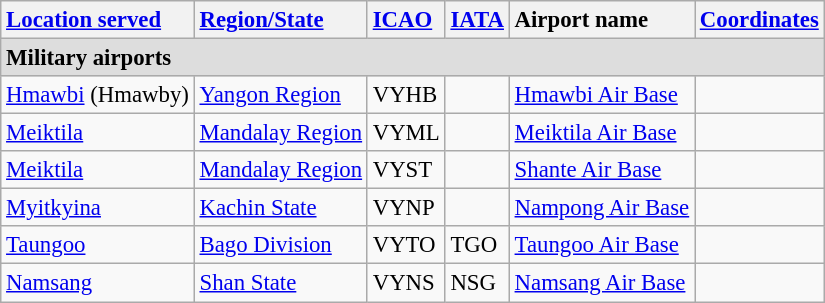<table class="wikitable sortable" style="font-size:95%;">
<tr valign="baseline">
<th style="text-align:left;"><a href='#'>Location served</a></th>
<th style="text-align:left;"><a href='#'>Region/State</a></th>
<th style="text-align:left;"><a href='#'>ICAO</a></th>
<th style="text-align:left;"><a href='#'>IATA</a></th>
<th style="text-align:left;">Airport name</th>
<th style="text-align:left;"><a href='#'>Coordinates</a></th>
</tr>
<tr class="sortbottom">
<th colspan="6" style="text-align:left; background:#DDDDDD;">Military airports</th>
</tr>
<tr valign="top">
<td><a href='#'>Hmawbi</a> (Hmawby)</td>
<td><a href='#'>Yangon Region</a></td>
<td>VYHB</td>
<td></td>
<td><a href='#'>Hmawbi Air Base</a></td>
<td><small></small></td>
</tr>
<tr valign="top">
<td><a href='#'>Meiktila</a></td>
<td><a href='#'>Mandalay Region</a></td>
<td>VYML</td>
<td></td>
<td><a href='#'>Meiktila Air Base</a></td>
<td><small></small></td>
</tr>
<tr valign="top">
<td><a href='#'>Meiktila</a></td>
<td><a href='#'>Mandalay Region</a></td>
<td>VYST</td>
<td></td>
<td><a href='#'>Shante Air Base</a></td>
<td><small></small></td>
</tr>
<tr valign="top">
<td><a href='#'>Myitkyina</a></td>
<td><a href='#'>Kachin State</a></td>
<td>VYNP</td>
<td></td>
<td><a href='#'>Nampong Air Base</a></td>
<td><small></small></td>
</tr>
<tr valign="top">
<td><a href='#'>Taungoo</a></td>
<td><a href='#'>Bago Division</a></td>
<td>VYTO</td>
<td>TGO</td>
<td><a href='#'>Taungoo Air Base</a></td>
<td><small></small></td>
</tr>
<tr valign="top">
<td><a href='#'>Namsang</a></td>
<td><a href='#'>Shan State</a></td>
<td>VYNS</td>
<td>NSG</td>
<td><a href='#'>Namsang Air Base</a></td>
<td><small></small></td>
</tr>
</table>
